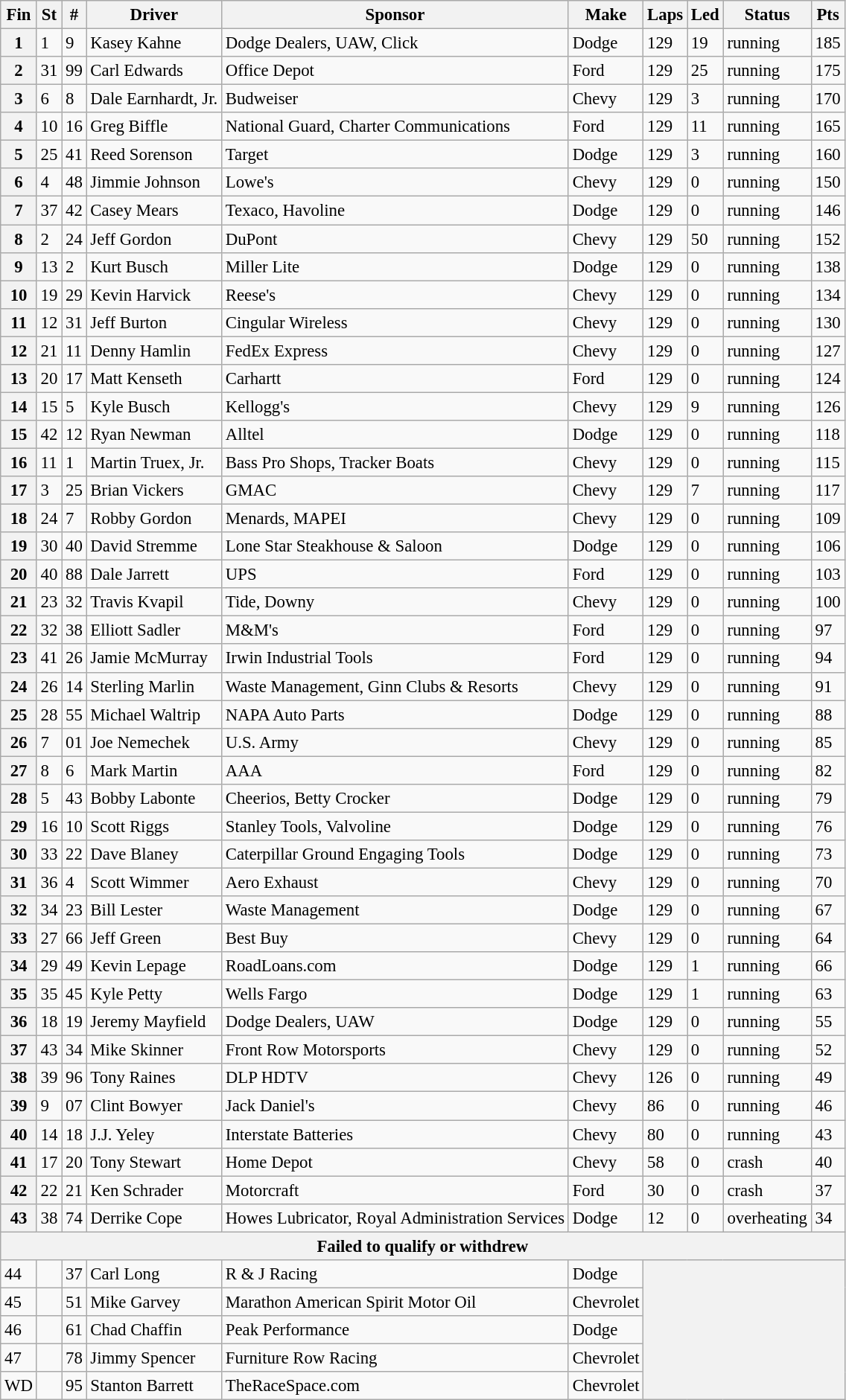<table class="wikitable" style="font-size:95%">
<tr>
<th>Fin</th>
<th>St</th>
<th>#</th>
<th>Driver</th>
<th>Sponsor</th>
<th>Make</th>
<th>Laps</th>
<th>Led</th>
<th>Status</th>
<th>Pts</th>
</tr>
<tr>
<th>1</th>
<td>1</td>
<td>9</td>
<td>Kasey Kahne</td>
<td>Dodge Dealers, UAW, Click</td>
<td>Dodge</td>
<td>129</td>
<td>19</td>
<td>running</td>
<td>185</td>
</tr>
<tr>
<th>2</th>
<td>31</td>
<td>99</td>
<td>Carl Edwards</td>
<td>Office Depot</td>
<td>Ford</td>
<td>129</td>
<td>25</td>
<td>running</td>
<td>175</td>
</tr>
<tr>
<th>3</th>
<td>6</td>
<td>8</td>
<td>Dale Earnhardt, Jr.</td>
<td>Budweiser</td>
<td>Chevy</td>
<td>129</td>
<td>3</td>
<td>running</td>
<td>170</td>
</tr>
<tr>
<th>4</th>
<td>10</td>
<td>16</td>
<td>Greg Biffle</td>
<td>National Guard, Charter Communications</td>
<td>Ford</td>
<td>129</td>
<td>11</td>
<td>running</td>
<td>165</td>
</tr>
<tr>
<th>5</th>
<td>25</td>
<td>41</td>
<td>Reed Sorenson</td>
<td>Target</td>
<td>Dodge</td>
<td>129</td>
<td>3</td>
<td>running</td>
<td>160</td>
</tr>
<tr>
<th>6</th>
<td>4</td>
<td>48</td>
<td>Jimmie Johnson</td>
<td>Lowe's</td>
<td>Chevy</td>
<td>129</td>
<td>0</td>
<td>running</td>
<td>150</td>
</tr>
<tr>
<th>7</th>
<td>37</td>
<td>42</td>
<td>Casey Mears</td>
<td>Texaco, Havoline</td>
<td>Dodge</td>
<td>129</td>
<td>0</td>
<td>running</td>
<td>146</td>
</tr>
<tr>
<th>8</th>
<td>2</td>
<td>24</td>
<td>Jeff Gordon</td>
<td>DuPont</td>
<td>Chevy</td>
<td>129</td>
<td>50</td>
<td>running</td>
<td>152</td>
</tr>
<tr>
<th>9</th>
<td>13</td>
<td>2</td>
<td>Kurt Busch</td>
<td>Miller Lite</td>
<td>Dodge</td>
<td>129</td>
<td>0</td>
<td>running</td>
<td>138</td>
</tr>
<tr>
<th>10</th>
<td>19</td>
<td>29</td>
<td>Kevin Harvick</td>
<td>Reese's</td>
<td>Chevy</td>
<td>129</td>
<td>0</td>
<td>running</td>
<td>134</td>
</tr>
<tr>
<th>11</th>
<td>12</td>
<td>31</td>
<td>Jeff Burton</td>
<td>Cingular Wireless</td>
<td>Chevy</td>
<td>129</td>
<td>0</td>
<td>running</td>
<td>130</td>
</tr>
<tr>
<th>12</th>
<td>21</td>
<td>11</td>
<td>Denny Hamlin</td>
<td>FedEx Express</td>
<td>Chevy</td>
<td>129</td>
<td>0</td>
<td>running</td>
<td>127</td>
</tr>
<tr>
<th>13</th>
<td>20</td>
<td>17</td>
<td>Matt Kenseth</td>
<td>Carhartt</td>
<td>Ford</td>
<td>129</td>
<td>0</td>
<td>running</td>
<td>124</td>
</tr>
<tr>
<th>14</th>
<td>15</td>
<td>5</td>
<td>Kyle Busch</td>
<td>Kellogg's</td>
<td>Chevy</td>
<td>129</td>
<td>9</td>
<td>running</td>
<td>126</td>
</tr>
<tr>
<th>15</th>
<td>42</td>
<td>12</td>
<td>Ryan Newman</td>
<td>Alltel</td>
<td>Dodge</td>
<td>129</td>
<td>0</td>
<td>running</td>
<td>118</td>
</tr>
<tr>
<th>16</th>
<td>11</td>
<td>1</td>
<td>Martin Truex, Jr.</td>
<td>Bass Pro Shops, Tracker Boats</td>
<td>Chevy</td>
<td>129</td>
<td>0</td>
<td>running</td>
<td>115</td>
</tr>
<tr>
<th>17</th>
<td>3</td>
<td>25</td>
<td>Brian Vickers</td>
<td>GMAC</td>
<td>Chevy</td>
<td>129</td>
<td>7</td>
<td>running</td>
<td>117</td>
</tr>
<tr>
<th>18</th>
<td>24</td>
<td>7</td>
<td>Robby Gordon</td>
<td>Menards, MAPEI</td>
<td>Chevy</td>
<td>129</td>
<td>0</td>
<td>running</td>
<td>109</td>
</tr>
<tr>
<th>19</th>
<td>30</td>
<td>40</td>
<td>David Stremme</td>
<td>Lone Star Steakhouse & Saloon</td>
<td>Dodge</td>
<td>129</td>
<td>0</td>
<td>running</td>
<td>106</td>
</tr>
<tr>
<th>20</th>
<td>40</td>
<td>88</td>
<td>Dale Jarrett</td>
<td>UPS</td>
<td>Ford</td>
<td>129</td>
<td>0</td>
<td>running</td>
<td>103</td>
</tr>
<tr>
<th>21</th>
<td>23</td>
<td>32</td>
<td>Travis Kvapil</td>
<td>Tide, Downy</td>
<td>Chevy</td>
<td>129</td>
<td>0</td>
<td>running</td>
<td>100</td>
</tr>
<tr>
<th>22</th>
<td>32</td>
<td>38</td>
<td>Elliott Sadler</td>
<td>M&M's</td>
<td>Ford</td>
<td>129</td>
<td>0</td>
<td>running</td>
<td>97</td>
</tr>
<tr>
<th>23</th>
<td>41</td>
<td>26</td>
<td>Jamie McMurray</td>
<td>Irwin Industrial Tools</td>
<td>Ford</td>
<td>129</td>
<td>0</td>
<td>running</td>
<td>94</td>
</tr>
<tr>
<th>24</th>
<td>26</td>
<td>14</td>
<td>Sterling Marlin</td>
<td>Waste Management, Ginn Clubs & Resorts</td>
<td>Chevy</td>
<td>129</td>
<td>0</td>
<td>running</td>
<td>91</td>
</tr>
<tr>
<th>25</th>
<td>28</td>
<td>55</td>
<td>Michael Waltrip</td>
<td>NAPA Auto Parts</td>
<td>Dodge</td>
<td>129</td>
<td>0</td>
<td>running</td>
<td>88</td>
</tr>
<tr>
<th>26</th>
<td>7</td>
<td>01</td>
<td>Joe Nemechek</td>
<td>U.S. Army</td>
<td>Chevy</td>
<td>129</td>
<td>0</td>
<td>running</td>
<td>85</td>
</tr>
<tr>
<th>27</th>
<td>8</td>
<td>6</td>
<td>Mark Martin</td>
<td>AAA</td>
<td>Ford</td>
<td>129</td>
<td>0</td>
<td>running</td>
<td>82</td>
</tr>
<tr>
<th>28</th>
<td>5</td>
<td>43</td>
<td>Bobby Labonte</td>
<td>Cheerios, Betty Crocker</td>
<td>Dodge</td>
<td>129</td>
<td>0</td>
<td>running</td>
<td>79</td>
</tr>
<tr>
<th>29</th>
<td>16</td>
<td>10</td>
<td>Scott Riggs</td>
<td>Stanley Tools, Valvoline</td>
<td>Dodge</td>
<td>129</td>
<td>0</td>
<td>running</td>
<td>76</td>
</tr>
<tr>
<th>30</th>
<td>33</td>
<td>22</td>
<td>Dave Blaney</td>
<td>Caterpillar Ground Engaging Tools</td>
<td>Dodge</td>
<td>129</td>
<td>0</td>
<td>running</td>
<td>73</td>
</tr>
<tr>
<th>31</th>
<td>36</td>
<td>4</td>
<td>Scott Wimmer</td>
<td>Aero Exhaust</td>
<td>Chevy</td>
<td>129</td>
<td>0</td>
<td>running</td>
<td>70</td>
</tr>
<tr>
<th>32</th>
<td>34</td>
<td>23</td>
<td>Bill Lester</td>
<td>Waste Management</td>
<td>Dodge</td>
<td>129</td>
<td>0</td>
<td>running</td>
<td>67</td>
</tr>
<tr>
<th>33</th>
<td>27</td>
<td>66</td>
<td>Jeff Green</td>
<td>Best Buy</td>
<td>Chevy</td>
<td>129</td>
<td>0</td>
<td>running</td>
<td>64</td>
</tr>
<tr>
<th>34</th>
<td>29</td>
<td>49</td>
<td>Kevin Lepage</td>
<td>RoadLoans.com</td>
<td>Dodge</td>
<td>129</td>
<td>1</td>
<td>running</td>
<td>66</td>
</tr>
<tr>
<th>35</th>
<td>35</td>
<td>45</td>
<td>Kyle Petty</td>
<td>Wells Fargo</td>
<td>Dodge</td>
<td>129</td>
<td>1</td>
<td>running</td>
<td>63</td>
</tr>
<tr>
<th>36</th>
<td>18</td>
<td>19</td>
<td>Jeremy Mayfield</td>
<td>Dodge Dealers, UAW</td>
<td>Dodge</td>
<td>129</td>
<td>0</td>
<td>running</td>
<td>55</td>
</tr>
<tr>
<th>37</th>
<td>43</td>
<td>34</td>
<td>Mike Skinner</td>
<td>Front Row Motorsports</td>
<td>Chevy</td>
<td>129</td>
<td>0</td>
<td>running</td>
<td>52</td>
</tr>
<tr>
<th>38</th>
<td>39</td>
<td>96</td>
<td>Tony Raines</td>
<td>DLP HDTV</td>
<td>Chevy</td>
<td>126</td>
<td>0</td>
<td>running</td>
<td>49</td>
</tr>
<tr>
<th>39</th>
<td>9</td>
<td>07</td>
<td>Clint Bowyer</td>
<td>Jack Daniel's</td>
<td>Chevy</td>
<td>86</td>
<td>0</td>
<td>running</td>
<td>46</td>
</tr>
<tr>
<th>40</th>
<td>14</td>
<td>18</td>
<td>J.J. Yeley</td>
<td>Interstate Batteries</td>
<td>Chevy</td>
<td>80</td>
<td>0</td>
<td>running</td>
<td>43</td>
</tr>
<tr>
<th>41</th>
<td>17</td>
<td>20</td>
<td>Tony Stewart</td>
<td>Home Depot</td>
<td>Chevy</td>
<td>58</td>
<td>0</td>
<td>crash</td>
<td>40</td>
</tr>
<tr>
<th>42</th>
<td>22</td>
<td>21</td>
<td>Ken Schrader</td>
<td>Motorcraft</td>
<td>Ford</td>
<td>30</td>
<td>0</td>
<td>crash</td>
<td>37</td>
</tr>
<tr>
<th>43</th>
<td>38</td>
<td>74</td>
<td>Derrike Cope</td>
<td>Howes Lubricator, Royal Administration Services</td>
<td>Dodge</td>
<td>12</td>
<td>0</td>
<td>overheating</td>
<td>34</td>
</tr>
<tr>
<th colspan="10">Failed to qualify or withdrew</th>
</tr>
<tr>
<td>44</td>
<td></td>
<td>37</td>
<td>Carl Long</td>
<td>R & J Racing</td>
<td>Dodge</td>
<th colspan="4" rowspan="5"></th>
</tr>
<tr>
<td>45</td>
<td></td>
<td>51</td>
<td>Mike Garvey</td>
<td>Marathon American Spirit Motor Oil</td>
<td>Chevrolet</td>
</tr>
<tr>
<td>46</td>
<td></td>
<td>61</td>
<td>Chad Chaffin</td>
<td>Peak Performance</td>
<td>Dodge</td>
</tr>
<tr>
<td>47</td>
<td></td>
<td>78</td>
<td>Jimmy Spencer</td>
<td>Furniture Row Racing</td>
<td>Chevrolet</td>
</tr>
<tr>
<td>WD</td>
<td></td>
<td>95</td>
<td>Stanton Barrett</td>
<td>TheRaceSpace.com</td>
<td>Chevrolet</td>
</tr>
</table>
